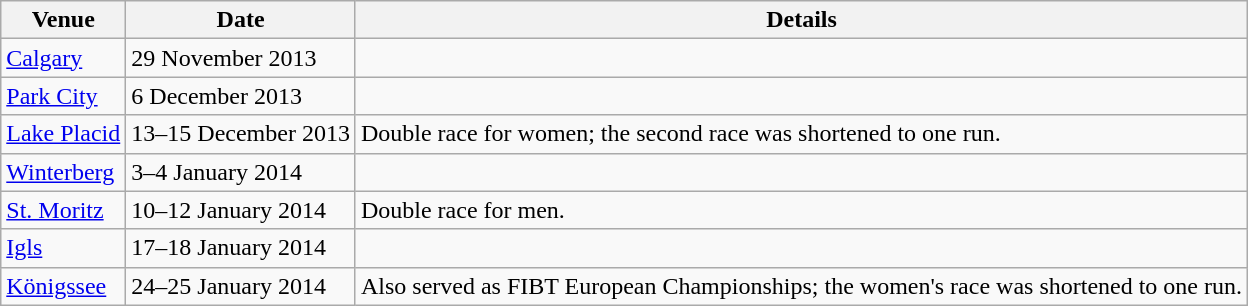<table class= wikitable>
<tr>
<th>Venue</th>
<th>Date</th>
<th>Details</th>
</tr>
<tr>
<td> <a href='#'>Calgary</a></td>
<td>29 November 2013</td>
<td></td>
</tr>
<tr>
<td> <a href='#'>Park City</a></td>
<td>6 December 2013</td>
<td></td>
</tr>
<tr>
<td> <a href='#'>Lake Placid</a></td>
<td>13–15 December 2013</td>
<td>Double race for women; the second race was shortened to one run.</td>
</tr>
<tr>
<td> <a href='#'>Winterberg</a></td>
<td>3–4 January 2014</td>
<td></td>
</tr>
<tr>
<td> <a href='#'>St. Moritz</a></td>
<td>10–12 January 2014</td>
<td>Double race for men.</td>
</tr>
<tr>
<td> <a href='#'>Igls</a></td>
<td>17–18 January 2014</td>
<td></td>
</tr>
<tr>
<td> <a href='#'>Königssee</a></td>
<td>24–25 January 2014</td>
<td>Also served as FIBT European Championships; the women's race was shortened to one run.</td>
</tr>
</table>
